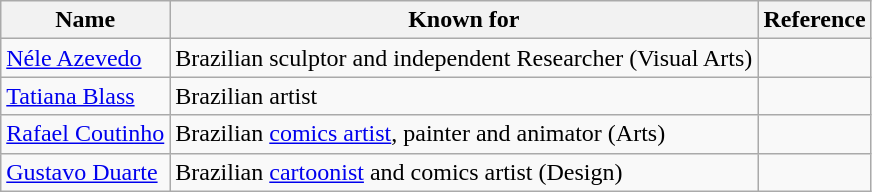<table class="wikitable">
<tr>
<th>Name</th>
<th>Known for</th>
<th>Reference</th>
</tr>
<tr>
<td><a href='#'>Néle Azevedo</a></td>
<td>Brazilian sculptor and independent Researcher (Visual Arts)</td>
<td></td>
</tr>
<tr>
<td><a href='#'>Tatiana Blass</a></td>
<td>Brazilian artist</td>
<td></td>
</tr>
<tr>
<td><a href='#'>Rafael Coutinho</a></td>
<td>Brazilian <a href='#'>comics artist</a>, painter and animator (Arts)</td>
<td></td>
</tr>
<tr>
<td><a href='#'>Gustavo Duarte</a></td>
<td>Brazilian <a href='#'>cartoonist</a> and comics artist (Design)</td>
<td></td>
</tr>
</table>
